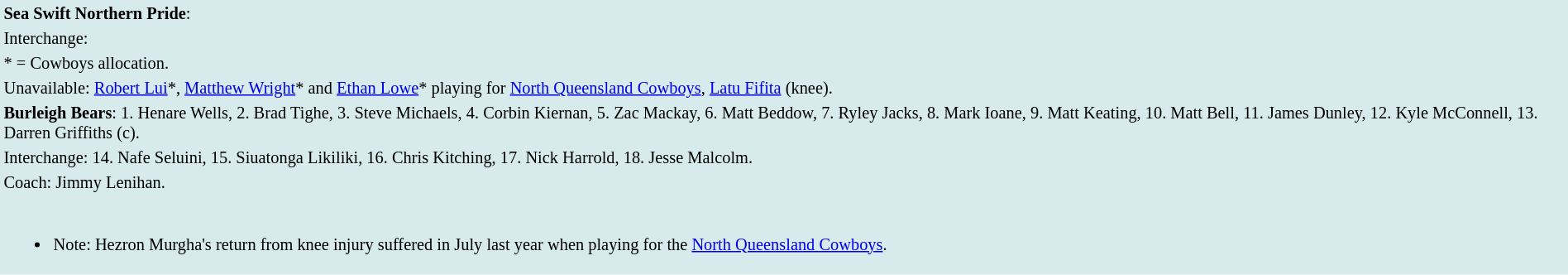<table style="background:#d7ebed; font-size:85%; width:100%;">
<tr>
<td><strong>Sea Swift Northern Pride</strong>:             </td>
</tr>
<tr>
<td>Interchange:    </td>
</tr>
<tr>
<td>* = Cowboys allocation.</td>
</tr>
<tr>
<td>Unavailable: <a href='#'>Robert Lui</a>*, <a href='#'>Matthew Wright</a>* and <a href='#'>Ethan Lowe</a>* playing for <a href='#'>North Queensland Cowboys</a>, <a href='#'>Latu Fifita</a> (knee).</td>
</tr>
<tr>
<td><strong>Burleigh Bears</strong>: 1. Henare Wells, 2. Brad Tighe, 3. Steve Michaels, 4. Corbin Kiernan, 5. Zac Mackay, 6. Matt Beddow, 7. Ryley Jacks, 8. Mark Ioane, 9. Matt Keating, 10. Matt Bell, 11. James Dunley, 12. Kyle McConnell, 13. Darren Griffiths (c).</td>
</tr>
<tr>
<td>Interchange: 14. Nafe Seluini, 15. Siuatonga Likiliki, 16. Chris Kitching, 17. Nick Harrold, 18. Jesse Malcolm.</td>
</tr>
<tr>
<td>Coach: Jimmy Lenihan.</td>
</tr>
<tr>
<td><br><ul><li>Note: Hezron Murgha's return from knee injury suffered in July last year when playing for the <a href='#'>North Queensland Cowboys</a>.</li></ul></td>
</tr>
</table>
